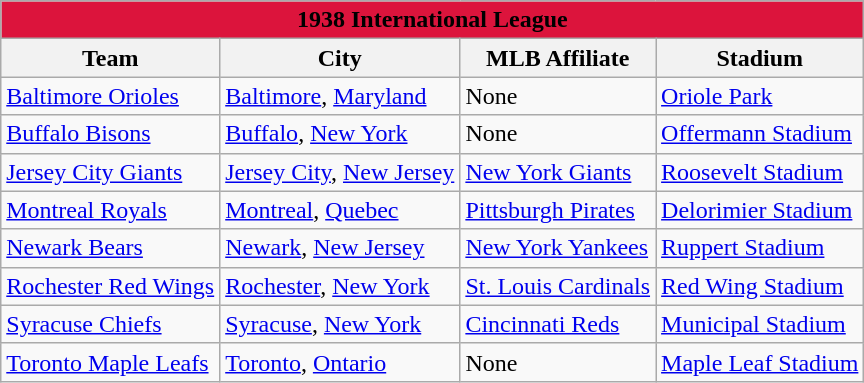<table class="wikitable" style="width:auto">
<tr>
<td bgcolor="#DC143C" align="center" colspan="7"><strong><span>1938 International League</span></strong></td>
</tr>
<tr>
<th>Team</th>
<th>City</th>
<th>MLB Affiliate</th>
<th>Stadium</th>
</tr>
<tr>
<td><a href='#'>Baltimore Orioles</a></td>
<td><a href='#'>Baltimore</a>, <a href='#'>Maryland</a></td>
<td>None</td>
<td><a href='#'>Oriole Park</a></td>
</tr>
<tr>
<td><a href='#'>Buffalo Bisons</a></td>
<td><a href='#'>Buffalo</a>, <a href='#'>New York</a></td>
<td>None</td>
<td><a href='#'>Offermann Stadium</a></td>
</tr>
<tr>
<td><a href='#'>Jersey City Giants</a></td>
<td><a href='#'>Jersey City</a>, <a href='#'>New Jersey</a></td>
<td><a href='#'>New York Giants</a></td>
<td><a href='#'>Roosevelt Stadium</a></td>
</tr>
<tr>
<td><a href='#'>Montreal Royals</a></td>
<td><a href='#'>Montreal</a>, <a href='#'>Quebec</a></td>
<td><a href='#'>Pittsburgh Pirates</a></td>
<td><a href='#'>Delorimier Stadium</a></td>
</tr>
<tr>
<td><a href='#'>Newark Bears</a></td>
<td><a href='#'>Newark</a>, <a href='#'>New Jersey</a></td>
<td><a href='#'>New York Yankees</a></td>
<td><a href='#'>Ruppert Stadium</a></td>
</tr>
<tr>
<td><a href='#'>Rochester Red Wings</a></td>
<td><a href='#'>Rochester</a>, <a href='#'>New York</a></td>
<td><a href='#'>St. Louis Cardinals</a></td>
<td><a href='#'>Red Wing Stadium</a></td>
</tr>
<tr>
<td><a href='#'>Syracuse Chiefs</a></td>
<td><a href='#'>Syracuse</a>, <a href='#'>New York</a></td>
<td><a href='#'>Cincinnati Reds</a></td>
<td><a href='#'>Municipal Stadium</a></td>
</tr>
<tr>
<td><a href='#'>Toronto Maple Leafs</a></td>
<td><a href='#'>Toronto</a>, <a href='#'>Ontario</a></td>
<td>None</td>
<td><a href='#'>Maple Leaf Stadium</a></td>
</tr>
</table>
